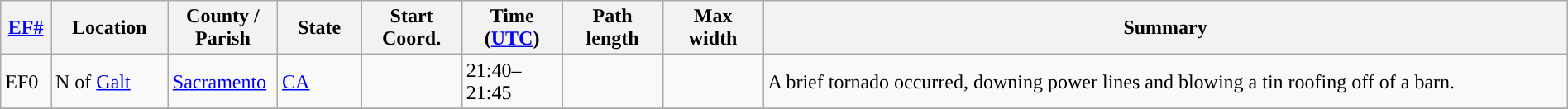<table class="wikitable sortable" style="width:100%;">
<tr>
<th scope="col"  style="width:3%; text-align:center;"><a href='#'>EF#</a></th>
<th scope="col"  style="width:7%; text-align:center;" class="unsortable">Location</th>
<th scope="col"  style="width:6%; text-align:center;" class="unsortable">County / Parish</th>
<th scope="col"  style="width:5%; text-align:center;">State</th>
<th scope="col"  style="width:6%; text-align:center;">Start Coord.</th>
<th scope="col"  style="width:6%; text-align:center;">Time (<a href='#'>UTC</a>)</th>
<th scope="col"  style="width:6%; text-align:center;">Path length</th>
<th scope="col"  style="width:6%; text-align:center;">Max width</th>
<th scope="col" class="unsortable" style="width:48%; text-align:center;">Summary</th>
</tr>
<tr>
<td>EF0</td>
<td>N of <a href='#'>Galt</a></td>
<td><a href='#'>Sacramento</a></td>
<td><a href='#'>CA</a></td>
<td></td>
<td>21:40–21:45</td>
<td></td>
<td></td>
<td>A brief tornado occurred, downing power lines and blowing a tin roofing off of a barn.</td>
</tr>
<tr>
</tr>
</table>
